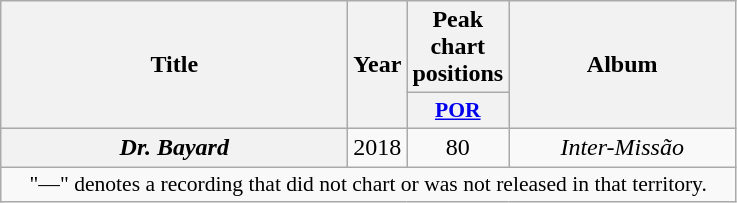<table class="wikitable plainrowheaders" style="text-align:center;">
<tr>
<th rowspan="2" scope="col" style="width:14em;">Title</th>
<th rowspan="2" scope="col">Year</th>
<th>Peak chart positions</th>
<th rowspan="2" scope="col" style="width:9em;">Album</th>
</tr>
<tr>
<th scope="col" style="width:2.5em;font-size:90%;"><a href='#'>POR</a><br></th>
</tr>
<tr>
<th scope="row"><em>Dr. Bayard</em><br></th>
<td>2018</td>
<td>80</td>
<td><em>Inter-Missão</em></td>
</tr>
<tr>
<td colspan="4" style="font-size:90%">"—" denotes a recording that did not chart or was not released in that territory.</td>
</tr>
</table>
